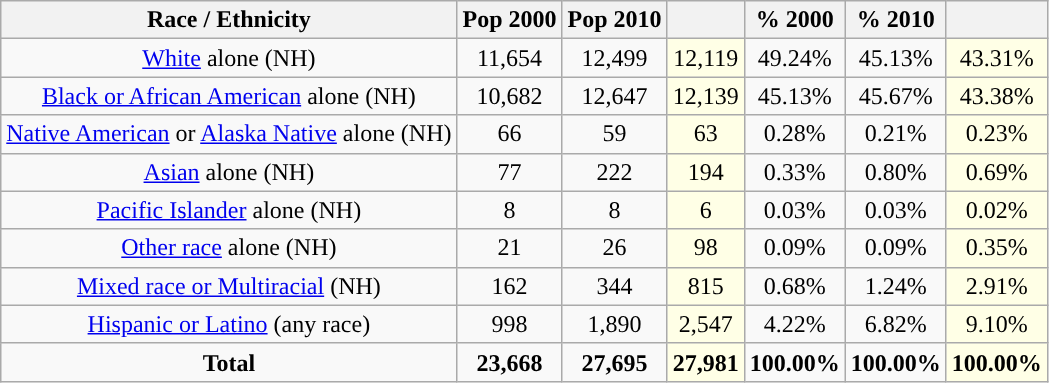<table class="wikitable"  style="text-align:center;">
<tr>
<th>Race / Ethnicity</th>
<th>Pop 2000</th>
<th>Pop 2010</th>
<th></th>
<th>% 2000</th>
<th>% 2010</th>
<th></th>
</tr>
<tr>
<td><a href='#'>White</a> alone (NH)</td>
<td>11,654</td>
<td>12,499</td>
<td style='background: #ffffe6;'>12,119</td>
<td>49.24%</td>
<td>45.13%</td>
<td style='background: #ffffe6;'>43.31%</td>
</tr>
<tr>
<td><a href='#'>Black or African American</a> alone (NH)</td>
<td>10,682</td>
<td>12,647</td>
<td style='background: #ffffe6;'>12,139</td>
<td>45.13%</td>
<td>45.67%</td>
<td style='background: #ffffe6;'>43.38%</td>
</tr>
<tr>
<td><a href='#'>Native American</a> or <a href='#'>Alaska Native</a> alone (NH)</td>
<td>66</td>
<td>59</td>
<td style='background: #ffffe6;'>63</td>
<td>0.28%</td>
<td>0.21%</td>
<td style='background: #ffffe6;'>0.23%</td>
</tr>
<tr>
<td><a href='#'>Asian</a> alone (NH)</td>
<td>77</td>
<td>222</td>
<td style='background: #ffffe6;'>194</td>
<td>0.33%</td>
<td>0.80%</td>
<td style='background: #ffffe6;'>0.69%</td>
</tr>
<tr>
<td><a href='#'>Pacific Islander</a> alone (NH)</td>
<td>8</td>
<td>8</td>
<td style='background: #ffffe6;'>6</td>
<td>0.03%</td>
<td>0.03%</td>
<td style='background: #ffffe6;'>0.02%</td>
</tr>
<tr>
<td><a href='#'>Other race</a> alone (NH)</td>
<td>21</td>
<td>26</td>
<td style='background: #ffffe6;'>98</td>
<td>0.09%</td>
<td>0.09%</td>
<td style='background: #ffffe6;'>0.35%</td>
</tr>
<tr>
<td><a href='#'>Mixed race or Multiracial</a> (NH)</td>
<td>162</td>
<td>344</td>
<td style='background: #ffffe6;'>815</td>
<td>0.68%</td>
<td>1.24%</td>
<td style='background: #ffffe6;'>2.91%</td>
</tr>
<tr>
<td><a href='#'>Hispanic or Latino</a> (any race)</td>
<td>998</td>
<td>1,890</td>
<td style='background: #ffffe6;'>2,547</td>
<td>4.22%</td>
<td>6.82%</td>
<td style='background: #ffffe6;'>9.10%</td>
</tr>
<tr>
<td><strong>Total</strong></td>
<td><strong>23,668</strong></td>
<td><strong>27,695</strong></td>
<td style='background: #ffffe6;'><strong>27,981</strong></td>
<td><strong>100.00%</strong></td>
<td><strong>100.00%</strong></td>
<td style='background: #ffffe6;'><strong>100.00%</strong></td>
</tr>
</table>
